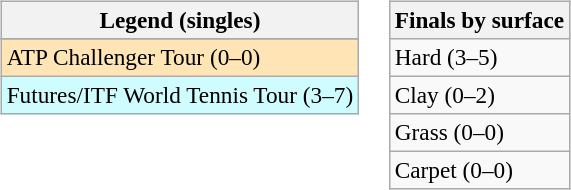<table>
<tr valign=top>
<td><br><table class=wikitable style=font-size:97%>
<tr>
<th>Legend (singles)</th>
</tr>
<tr bgcolor=e5d1cb>
</tr>
<tr bgcolor=moccasin>
<td>ATP Challenger Tour (0–0)</td>
</tr>
<tr bgcolor=cffcff>
<td>Futures/ITF World Tennis Tour (3–7)</td>
</tr>
</table>
</td>
<td><br><table class=wikitable style=font-size:97%>
<tr>
<th>Finals by surface</th>
</tr>
<tr>
<td>Hard (3–5)</td>
</tr>
<tr>
<td>Clay (0–2)</td>
</tr>
<tr>
<td>Grass (0–0)</td>
</tr>
<tr>
<td>Carpet (0–0)</td>
</tr>
</table>
</td>
</tr>
</table>
